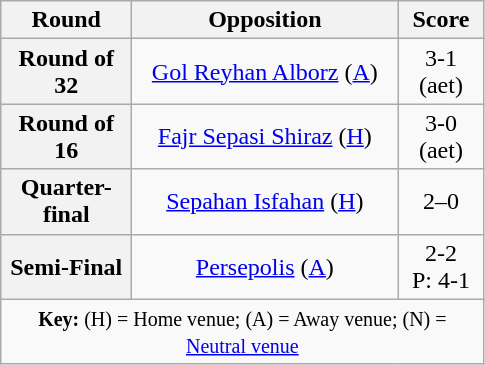<table class="wikitable plainrowheaders" style="text-align:center;margin:0">
<tr>
<th scope="col" style="width:80px">Round</th>
<th scope="col" style="width:170px">Opposition</th>
<th scope="col" style="width:50px">Score</th>
</tr>
<tr>
<th scope=row style="text-align:center">Round of 32</th>
<td><a href='#'>Gol Reyhan Alborz</a> (<a href='#'>A</a>)</td>
<td>3-1 (aet)<br></td>
</tr>
<tr>
<th scope=row style="text-align:center">Round of 16</th>
<td><a href='#'>Fajr Sepasi Shiraz</a> (<a href='#'>H</a>)</td>
<td>3-0 (aet)</td>
</tr>
<tr>
<th scope=row style="text-align:center">Quarter-final</th>
<td><a href='#'>Sepahan Isfahan</a> (<a href='#'>H</a>)</td>
<td>2–0</td>
</tr>
<tr>
<th scope=row style="text-align:center">Semi-Final</th>
<td><a href='#'>Persepolis</a> (<a href='#'>A</a>)</td>
<td>2-2<br>P: 4-1</td>
</tr>
<tr>
<td colspan="3"><small><strong>Key:</strong> (H) = Home venue; (A) = Away venue; (N) = <a href='#'>Neutral venue</a></small></td>
</tr>
</table>
